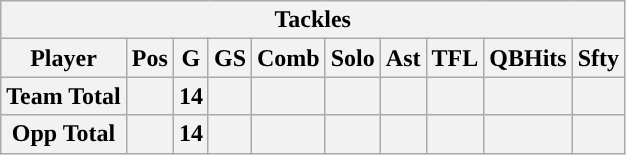<table class="wikitable" style="text-align:center">
<tr>
<th colspan="10">Tackles</th>
</tr>
<tr>
<th>Player</th>
<th>Pos</th>
<th>G</th>
<th>GS</th>
<th>Comb</th>
<th>Solo</th>
<th>Ast</th>
<th>TFL</th>
<th>QBHits</th>
<th>Sfty</th>
</tr>
<tr>
<th>Team Total</th>
<th></th>
<th>14</th>
<th></th>
<th></th>
<th></th>
<th></th>
<th></th>
<th></th>
<th></th>
</tr>
<tr>
<th>Opp Total</th>
<th></th>
<th>14</th>
<th></th>
<th></th>
<th></th>
<th></th>
<th></th>
<th></th>
<th></th>
</tr>
</table>
